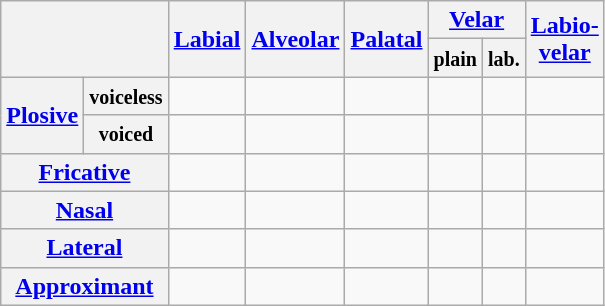<table class="wikitable" style="text-align:center">
<tr>
<th colspan="2" rowspan="2"></th>
<th rowspan="2"><a href='#'>Labial</a></th>
<th rowspan="2"><a href='#'>Alveolar</a></th>
<th rowspan="2"><a href='#'>Palatal</a></th>
<th colspan="2"><a href='#'>Velar</a></th>
<th rowspan="2"><a href='#'>Labio-<br>velar</a></th>
</tr>
<tr>
<th><small>plain</small></th>
<th><small>lab.</small></th>
</tr>
<tr>
<th rowspan="2"><a href='#'>Plosive</a></th>
<th><small>voiceless</small></th>
<td></td>
<td></td>
<td></td>
<td></td>
<td></td>
<td></td>
</tr>
<tr>
<th><small>voiced</small></th>
<td></td>
<td></td>
<td></td>
<td></td>
<td></td>
<td></td>
</tr>
<tr>
<th colspan="2"><a href='#'>Fricative</a></th>
<td></td>
<td></td>
<td></td>
<td></td>
<td></td>
<td></td>
</tr>
<tr>
<th colspan="2"><a href='#'>Nasal</a></th>
<td></td>
<td></td>
<td></td>
<td></td>
<td></td>
<td></td>
</tr>
<tr>
<th colspan="2"><a href='#'>Lateral</a></th>
<td></td>
<td></td>
<td></td>
<td></td>
<td></td>
<td></td>
</tr>
<tr>
<th colspan="2"><a href='#'>Approximant</a></th>
<td></td>
<td></td>
<td></td>
<td></td>
<td></td>
<td></td>
</tr>
</table>
